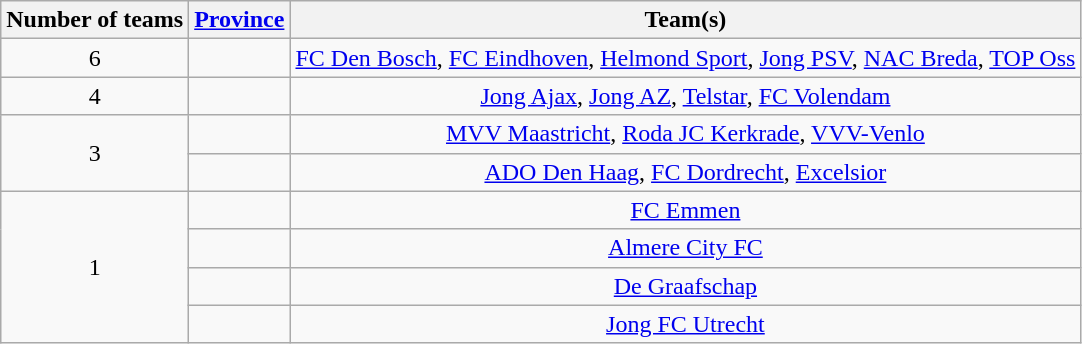<table class="wikitable" style="text-align:center">
<tr>
<th>Number of teams</th>
<th><a href='#'>Province</a></th>
<th>Team(s)</th>
</tr>
<tr>
<td>6</td>
<td align="left"></td>
<td><a href='#'>FC Den Bosch</a>, <a href='#'>FC Eindhoven</a>, <a href='#'>Helmond Sport</a>, <a href='#'>Jong PSV</a>, <a href='#'>NAC Breda</a>, <a href='#'>TOP Oss</a></td>
</tr>
<tr>
<td>4</td>
<td align="left"></td>
<td><a href='#'>Jong Ajax</a>, <a href='#'>Jong AZ</a>, <a href='#'>Telstar</a>, <a href='#'>FC Volendam</a></td>
</tr>
<tr>
<td rowspan="2">3</td>
<td align="left"></td>
<td><a href='#'>MVV Maastricht</a>, <a href='#'>Roda JC Kerkrade</a>, <a href='#'>VVV-Venlo</a></td>
</tr>
<tr>
<td align="left"></td>
<td><a href='#'>ADO Den Haag</a>, <a href='#'>FC Dordrecht</a>, <a href='#'>Excelsior</a></td>
</tr>
<tr>
<td rowspan="4">1</td>
<td align="left"></td>
<td><a href='#'>FC Emmen</a></td>
</tr>
<tr>
<td align="left"></td>
<td><a href='#'>Almere City FC</a></td>
</tr>
<tr>
<td align="left"></td>
<td><a href='#'>De Graafschap</a></td>
</tr>
<tr>
<td align="left"></td>
<td><a href='#'>Jong FC Utrecht</a></td>
</tr>
</table>
